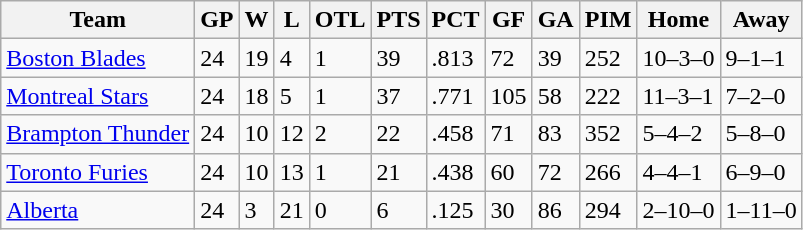<table class="wikitable">
<tr>
<th>Team</th>
<th>GP</th>
<th>W</th>
<th>L</th>
<th>OTL</th>
<th>PTS</th>
<th>PCT</th>
<th>GF</th>
<th>GA</th>
<th>PIM</th>
<th>Home</th>
<th>Away</th>
</tr>
<tr>
<td><a href='#'>Boston Blades</a></td>
<td>24</td>
<td>19</td>
<td>4</td>
<td>1</td>
<td>39</td>
<td>.813</td>
<td>72</td>
<td>39</td>
<td>252</td>
<td>10–3–0</td>
<td>9–1–1</td>
</tr>
<tr>
<td><a href='#'>Montreal Stars</a></td>
<td>24</td>
<td>18</td>
<td>5</td>
<td>1</td>
<td>37</td>
<td>.771</td>
<td>105</td>
<td>58</td>
<td>222</td>
<td>11–3–1</td>
<td>7–2–0</td>
</tr>
<tr>
<td><a href='#'>Brampton Thunder</a></td>
<td>24</td>
<td>10</td>
<td>12</td>
<td>2</td>
<td>22</td>
<td>.458</td>
<td>71</td>
<td>83</td>
<td>352</td>
<td>5–4–2</td>
<td>5–8–0</td>
</tr>
<tr>
<td><a href='#'>Toronto Furies</a></td>
<td>24</td>
<td>10</td>
<td>13</td>
<td>1</td>
<td>21</td>
<td>.438</td>
<td>60</td>
<td>72</td>
<td>266</td>
<td>4–4–1</td>
<td>6–9–0</td>
</tr>
<tr>
<td><a href='#'>Alberta</a></td>
<td>24</td>
<td>3</td>
<td>21</td>
<td>0</td>
<td>6</td>
<td>.125</td>
<td>30</td>
<td>86</td>
<td>294</td>
<td>2–10–0</td>
<td>1–11–0</td>
</tr>
</table>
